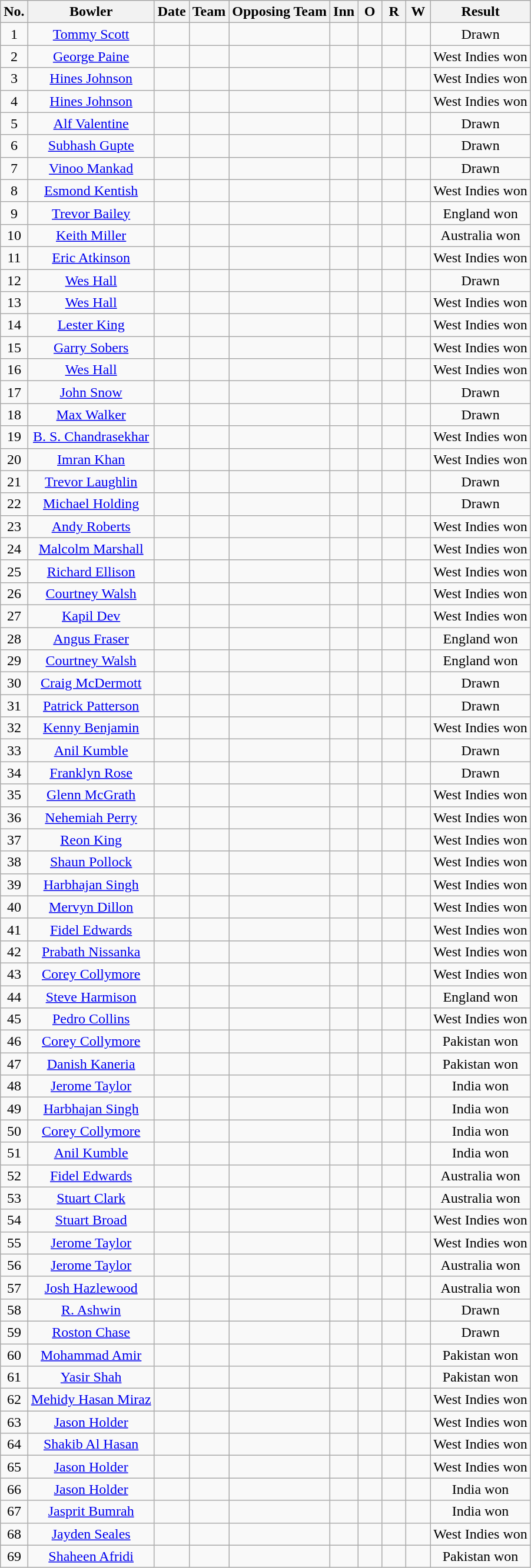<table class="wikitable sortable">
<tr align=center>
<th>No.</th>
<th>Bowler</th>
<th>Date</th>
<th>Team</th>
<th>Opposing Team</th>
<th scope="col" style="width:20px;">Inn</th>
<th scope="col" style="width:20px;">O</th>
<th scope="col" style="width:20px;">R</th>
<th scope="col" style="width:20px;">W</th>
<th>Result</th>
</tr>
<tr align="center">
<td>1</td>
<td><a href='#'>Tommy Scott</a></td>
<td></td>
<td></td>
<td></td>
<td></td>
<td></td>
<td></td>
<td></td>
<td>Drawn</td>
</tr>
<tr align="center">
<td>2</td>
<td><a href='#'>George Paine</a></td>
<td></td>
<td></td>
<td></td>
<td></td>
<td></td>
<td></td>
<td></td>
<td>West Indies won</td>
</tr>
<tr align="center">
<td>3</td>
<td><a href='#'>Hines Johnson</a></td>
<td></td>
<td></td>
<td></td>
<td></td>
<td></td>
<td></td>
<td></td>
<td>West Indies won</td>
</tr>
<tr align="center">
<td>4</td>
<td><a href='#'>Hines Johnson</a></td>
<td></td>
<td></td>
<td></td>
<td></td>
<td></td>
<td></td>
<td></td>
<td>West Indies won</td>
</tr>
<tr align="center">
<td>5</td>
<td><a href='#'>Alf Valentine</a></td>
<td></td>
<td></td>
<td></td>
<td></td>
<td></td>
<td></td>
<td></td>
<td>Drawn</td>
</tr>
<tr align="center">
<td>6</td>
<td><a href='#'>Subhash Gupte</a></td>
<td></td>
<td></td>
<td></td>
<td></td>
<td></td>
<td></td>
<td></td>
<td>Drawn</td>
</tr>
<tr align="center">
<td>7</td>
<td><a href='#'>Vinoo Mankad</a></td>
<td></td>
<td></td>
<td></td>
<td></td>
<td></td>
<td></td>
<td></td>
<td>Drawn</td>
</tr>
<tr align="center">
<td>8</td>
<td><a href='#'>Esmond Kentish</a></td>
<td></td>
<td></td>
<td></td>
<td></td>
<td></td>
<td></td>
<td></td>
<td>West Indies won</td>
</tr>
<tr align="center">
<td>9</td>
<td><a href='#'>Trevor Bailey</a></td>
<td></td>
<td></td>
<td></td>
<td></td>
<td></td>
<td></td>
<td></td>
<td>England won</td>
</tr>
<tr align="center">
<td>10</td>
<td><a href='#'>Keith Miller</a></td>
<td></td>
<td></td>
<td></td>
<td></td>
<td></td>
<td></td>
<td></td>
<td>Australia won</td>
</tr>
<tr align="center">
<td>11</td>
<td><a href='#'>Eric Atkinson</a></td>
<td></td>
<td></td>
<td></td>
<td></td>
<td></td>
<td></td>
<td></td>
<td>West Indies won</td>
</tr>
<tr align="center">
<td>12</td>
<td><a href='#'>Wes Hall</a></td>
<td></td>
<td></td>
<td></td>
<td></td>
<td></td>
<td></td>
<td></td>
<td>Drawn</td>
</tr>
<tr align="center">
<td>13</td>
<td><a href='#'>Wes Hall</a></td>
<td></td>
<td></td>
<td></td>
<td></td>
<td></td>
<td></td>
<td></td>
<td>West Indies won</td>
</tr>
<tr align="center">
<td>14</td>
<td><a href='#'>Lester King</a></td>
<td></td>
<td></td>
<td></td>
<td></td>
<td></td>
<td></td>
<td></td>
<td>West Indies won</td>
</tr>
<tr align="center">
<td>15</td>
<td><a href='#'>Garry Sobers</a></td>
<td></td>
<td></td>
<td></td>
<td></td>
<td></td>
<td></td>
<td></td>
<td>West Indies won</td>
</tr>
<tr align="center">
<td>16</td>
<td><a href='#'>Wes Hall</a></td>
<td></td>
<td></td>
<td></td>
<td></td>
<td></td>
<td></td>
<td></td>
<td>West Indies won</td>
</tr>
<tr align="center">
<td>17</td>
<td><a href='#'>John Snow</a></td>
<td></td>
<td></td>
<td></td>
<td></td>
<td></td>
<td></td>
<td></td>
<td>Drawn</td>
</tr>
<tr align="center">
<td>18</td>
<td><a href='#'>Max Walker</a></td>
<td></td>
<td></td>
<td></td>
<td></td>
<td></td>
<td></td>
<td></td>
<td>Drawn</td>
</tr>
<tr align="center">
<td>19</td>
<td><a href='#'>B. S. Chandrasekhar</a></td>
<td></td>
<td></td>
<td></td>
<td></td>
<td></td>
<td></td>
<td></td>
<td>West Indies won</td>
</tr>
<tr align="center">
<td>20</td>
<td><a href='#'>Imran Khan</a></td>
<td></td>
<td></td>
<td></td>
<td></td>
<td></td>
<td></td>
<td></td>
<td>West Indies won</td>
</tr>
<tr align="center">
<td>21</td>
<td><a href='#'>Trevor Laughlin</a></td>
<td></td>
<td></td>
<td></td>
<td></td>
<td></td>
<td></td>
<td></td>
<td>Drawn</td>
</tr>
<tr align="center">
<td>22</td>
<td><a href='#'>Michael Holding</a></td>
<td></td>
<td></td>
<td></td>
<td></td>
<td></td>
<td></td>
<td></td>
<td>Drawn</td>
</tr>
<tr align="center">
<td>23</td>
<td><a href='#'>Andy Roberts</a></td>
<td></td>
<td></td>
<td></td>
<td></td>
<td></td>
<td></td>
<td></td>
<td>West Indies won</td>
</tr>
<tr align="center">
<td>24</td>
<td><a href='#'>Malcolm Marshall</a></td>
<td></td>
<td></td>
<td></td>
<td></td>
<td></td>
<td></td>
<td></td>
<td>West Indies won</td>
</tr>
<tr align="center">
<td>25</td>
<td><a href='#'>Richard Ellison</a></td>
<td></td>
<td></td>
<td></td>
<td></td>
<td></td>
<td></td>
<td></td>
<td>West Indies won</td>
</tr>
<tr align="center">
<td>26</td>
<td><a href='#'>Courtney Walsh</a></td>
<td></td>
<td></td>
<td></td>
<td></td>
<td></td>
<td></td>
<td></td>
<td>West Indies won</td>
</tr>
<tr align="center">
<td>27</td>
<td><a href='#'>Kapil Dev</a></td>
<td></td>
<td></td>
<td></td>
<td></td>
<td></td>
<td></td>
<td></td>
<td>West Indies won</td>
</tr>
<tr align="center">
<td>28</td>
<td><a href='#'>Angus Fraser</a></td>
<td></td>
<td></td>
<td></td>
<td></td>
<td></td>
<td></td>
<td></td>
<td>England won</td>
</tr>
<tr align="center">
<td>29</td>
<td><a href='#'>Courtney Walsh</a></td>
<td></td>
<td></td>
<td></td>
<td></td>
<td></td>
<td></td>
<td></td>
<td>England won</td>
</tr>
<tr align="center">
<td>30</td>
<td><a href='#'>Craig McDermott</a></td>
<td></td>
<td></td>
<td></td>
<td></td>
<td></td>
<td></td>
<td></td>
<td>Drawn</td>
</tr>
<tr align="center">
<td>31</td>
<td><a href='#'>Patrick Patterson</a></td>
<td></td>
<td></td>
<td></td>
<td></td>
<td></td>
<td></td>
<td></td>
<td>Drawn</td>
</tr>
<tr align="center">
<td>32</td>
<td><a href='#'>Kenny Benjamin</a></td>
<td></td>
<td></td>
<td></td>
<td></td>
<td></td>
<td></td>
<td></td>
<td>West Indies won</td>
</tr>
<tr align="center">
<td>33</td>
<td><a href='#'>Anil Kumble</a></td>
<td></td>
<td></td>
<td></td>
<td></td>
<td></td>
<td></td>
<td></td>
<td>Drawn</td>
</tr>
<tr align="center">
<td>34</td>
<td><a href='#'>Franklyn Rose</a></td>
<td></td>
<td></td>
<td></td>
<td></td>
<td></td>
<td></td>
<td></td>
<td>Drawn</td>
</tr>
<tr align="center">
<td>35</td>
<td><a href='#'>Glenn McGrath</a></td>
<td></td>
<td></td>
<td></td>
<td></td>
<td></td>
<td></td>
<td></td>
<td>West Indies won</td>
</tr>
<tr align="center">
<td>36</td>
<td><a href='#'>Nehemiah Perry</a></td>
<td></td>
<td></td>
<td></td>
<td></td>
<td></td>
<td></td>
<td></td>
<td>West Indies won</td>
</tr>
<tr align="center">
<td>37</td>
<td><a href='#'>Reon King</a></td>
<td></td>
<td></td>
<td></td>
<td></td>
<td></td>
<td></td>
<td></td>
<td>West Indies won</td>
</tr>
<tr align="center">
<td>38</td>
<td><a href='#'>Shaun Pollock</a></td>
<td></td>
<td></td>
<td></td>
<td></td>
<td></td>
<td></td>
<td></td>
<td>West Indies won</td>
</tr>
<tr align="center">
<td>39</td>
<td><a href='#'>Harbhajan Singh</a></td>
<td></td>
<td></td>
<td></td>
<td></td>
<td></td>
<td></td>
<td></td>
<td>West Indies won</td>
</tr>
<tr align="center">
<td>40</td>
<td><a href='#'>Mervyn Dillon</a></td>
<td></td>
<td></td>
<td></td>
<td></td>
<td></td>
<td></td>
<td></td>
<td>West Indies won</td>
</tr>
<tr align="center">
<td>41</td>
<td><a href='#'>Fidel Edwards</a></td>
<td></td>
<td></td>
<td></td>
<td></td>
<td></td>
<td></td>
<td></td>
<td>West Indies won</td>
</tr>
<tr align="center">
<td>42</td>
<td><a href='#'>Prabath Nissanka</a></td>
<td></td>
<td></td>
<td></td>
<td></td>
<td></td>
<td></td>
<td></td>
<td>West Indies won</td>
</tr>
<tr align="center">
<td>43</td>
<td><a href='#'>Corey Collymore</a></td>
<td></td>
<td></td>
<td></td>
<td></td>
<td></td>
<td></td>
<td></td>
<td>West Indies won</td>
</tr>
<tr align="center">
<td>44</td>
<td><a href='#'>Steve Harmison</a></td>
<td></td>
<td></td>
<td></td>
<td></td>
<td></td>
<td></td>
<td></td>
<td>England won</td>
</tr>
<tr align="center">
<td>45</td>
<td><a href='#'>Pedro Collins</a></td>
<td></td>
<td></td>
<td></td>
<td></td>
<td></td>
<td></td>
<td></td>
<td>West Indies won</td>
</tr>
<tr align="center">
<td>46</td>
<td><a href='#'>Corey Collymore</a></td>
<td></td>
<td></td>
<td></td>
<td></td>
<td></td>
<td></td>
<td></td>
<td>Pakistan won</td>
</tr>
<tr align="center">
<td>47</td>
<td><a href='#'>Danish Kaneria</a></td>
<td></td>
<td></td>
<td></td>
<td></td>
<td></td>
<td></td>
<td></td>
<td>Pakistan won</td>
</tr>
<tr align="center">
<td>48</td>
<td><a href='#'>Jerome Taylor</a></td>
<td></td>
<td></td>
<td></td>
<td></td>
<td></td>
<td></td>
<td></td>
<td>India won</td>
</tr>
<tr align="center">
<td>49</td>
<td><a href='#'>Harbhajan Singh</a></td>
<td></td>
<td></td>
<td></td>
<td></td>
<td></td>
<td></td>
<td></td>
<td>India won</td>
</tr>
<tr align="center">
<td>50</td>
<td><a href='#'>Corey Collymore</a></td>
<td></td>
<td></td>
<td></td>
<td></td>
<td></td>
<td></td>
<td></td>
<td>India won</td>
</tr>
<tr align="center">
<td>51</td>
<td><a href='#'>Anil Kumble</a></td>
<td></td>
<td></td>
<td></td>
<td></td>
<td></td>
<td></td>
<td></td>
<td>India won</td>
</tr>
<tr align="center">
<td>52</td>
<td><a href='#'>Fidel Edwards</a></td>
<td></td>
<td></td>
<td></td>
<td></td>
<td></td>
<td></td>
<td></td>
<td>Australia won</td>
</tr>
<tr align="center">
<td>53</td>
<td><a href='#'>Stuart Clark</a></td>
<td></td>
<td></td>
<td></td>
<td></td>
<td></td>
<td></td>
<td></td>
<td>Australia won</td>
</tr>
<tr align="center">
<td>54</td>
<td><a href='#'>Stuart Broad</a></td>
<td></td>
<td></td>
<td></td>
<td></td>
<td></td>
<td></td>
<td></td>
<td>West Indies won</td>
</tr>
<tr align="center">
<td>55</td>
<td><a href='#'>Jerome Taylor</a></td>
<td></td>
<td></td>
<td></td>
<td></td>
<td></td>
<td></td>
<td></td>
<td>West Indies won</td>
</tr>
<tr align="center">
<td>56</td>
<td><a href='#'>Jerome Taylor</a></td>
<td></td>
<td></td>
<td></td>
<td></td>
<td></td>
<td></td>
<td></td>
<td>Australia won</td>
</tr>
<tr align="center">
<td>57</td>
<td><a href='#'>Josh Hazlewood</a></td>
<td></td>
<td></td>
<td></td>
<td></td>
<td></td>
<td></td>
<td></td>
<td>Australia won</td>
</tr>
<tr align="center">
<td>58</td>
<td><a href='#'>R. Ashwin</a></td>
<td></td>
<td></td>
<td></td>
<td></td>
<td></td>
<td></td>
<td></td>
<td>Drawn</td>
</tr>
<tr align="center">
<td>59</td>
<td><a href='#'>Roston Chase</a></td>
<td></td>
<td></td>
<td></td>
<td></td>
<td></td>
<td></td>
<td></td>
<td>Drawn</td>
</tr>
<tr align="center">
<td>60</td>
<td><a href='#'>Mohammad Amir</a></td>
<td></td>
<td></td>
<td></td>
<td></td>
<td></td>
<td></td>
<td></td>
<td>Pakistan won</td>
</tr>
<tr align="center">
<td>61</td>
<td><a href='#'>Yasir Shah</a></td>
<td></td>
<td></td>
<td></td>
<td></td>
<td></td>
<td></td>
<td></td>
<td>Pakistan won</td>
</tr>
<tr align="center">
<td>62</td>
<td><a href='#'>Mehidy Hasan Miraz</a></td>
<td></td>
<td></td>
<td></td>
<td></td>
<td></td>
<td></td>
<td></td>
<td>West Indies won</td>
</tr>
<tr align="center">
<td>63</td>
<td><a href='#'>Jason Holder</a></td>
<td></td>
<td></td>
<td></td>
<td></td>
<td></td>
<td></td>
<td></td>
<td>West Indies won</td>
</tr>
<tr align="center">
<td>64</td>
<td><a href='#'>Shakib Al Hasan</a></td>
<td></td>
<td></td>
<td></td>
<td></td>
<td></td>
<td></td>
<td></td>
<td>West Indies won</td>
</tr>
<tr align="center">
<td>65</td>
<td><a href='#'>Jason Holder</a></td>
<td></td>
<td></td>
<td></td>
<td></td>
<td></td>
<td></td>
<td></td>
<td>West Indies won</td>
</tr>
<tr align="center">
<td>66</td>
<td><a href='#'>Jason Holder</a></td>
<td></td>
<td></td>
<td></td>
<td></td>
<td></td>
<td></td>
<td></td>
<td>India won</td>
</tr>
<tr align="center">
<td>67</td>
<td><a href='#'>Jasprit Bumrah</a></td>
<td></td>
<td></td>
<td></td>
<td></td>
<td></td>
<td></td>
<td></td>
<td>India won</td>
</tr>
<tr align="center">
<td>68</td>
<td><a href='#'>Jayden Seales</a></td>
<td></td>
<td></td>
<td></td>
<td></td>
<td></td>
<td></td>
<td></td>
<td>West Indies won</td>
</tr>
<tr align="center">
<td>69</td>
<td><a href='#'>Shaheen Afridi</a></td>
<td></td>
<td></td>
<td></td>
<td></td>
<td></td>
<td></td>
<td></td>
<td>Pakistan won</td>
</tr>
</table>
